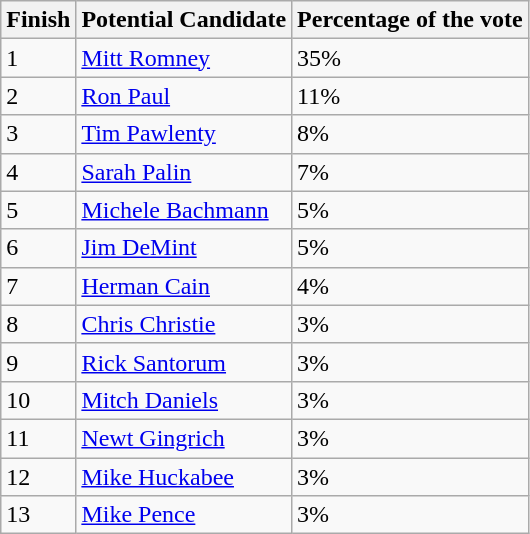<table class="wikitable sortable">
<tr>
<th>Finish</th>
<th>Potential Candidate</th>
<th>Percentage of the vote</th>
</tr>
<tr>
<td>1</td>
<td><a href='#'>Mitt Romney</a></td>
<td>35%</td>
</tr>
<tr>
<td>2</td>
<td><a href='#'>Ron Paul</a></td>
<td>11%</td>
</tr>
<tr>
<td>3</td>
<td><a href='#'>Tim Pawlenty</a></td>
<td>8%</td>
</tr>
<tr>
<td>4</td>
<td><a href='#'>Sarah Palin</a></td>
<td>7%</td>
</tr>
<tr>
<td>5</td>
<td><a href='#'>Michele Bachmann</a></td>
<td>5%</td>
</tr>
<tr>
<td>6</td>
<td><a href='#'>Jim DeMint</a></td>
<td>5%</td>
</tr>
<tr>
<td>7</td>
<td><a href='#'>Herman Cain</a></td>
<td>4%</td>
</tr>
<tr>
<td>8</td>
<td><a href='#'>Chris Christie</a></td>
<td>3%</td>
</tr>
<tr>
<td>9</td>
<td><a href='#'>Rick Santorum</a></td>
<td>3%</td>
</tr>
<tr>
<td>10</td>
<td><a href='#'>Mitch Daniels</a></td>
<td>3%</td>
</tr>
<tr>
<td>11</td>
<td><a href='#'>Newt Gingrich</a></td>
<td>3%</td>
</tr>
<tr>
<td>12</td>
<td><a href='#'>Mike Huckabee</a></td>
<td>3%</td>
</tr>
<tr>
<td>13</td>
<td><a href='#'>Mike Pence</a></td>
<td>3%</td>
</tr>
</table>
